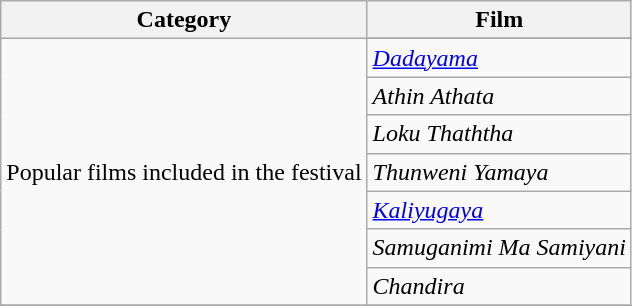<table class="wikitable plainrowheaders sortable">
<tr>
<th scope="col">Category</th>
<th scope="col">Film</th>
</tr>
<tr>
<td rowspan=8>Popular films included in the festival</td>
</tr>
<tr>
<td><em><a href='#'>Dadayama</a></em></td>
</tr>
<tr>
<td><em>Athin Athata</em></td>
</tr>
<tr>
<td><em>Loku Thaththa</em></td>
</tr>
<tr>
<td><em>Thunweni Yamaya</em></td>
</tr>
<tr>
<td><em><a href='#'>Kaliyugaya</a></em></td>
</tr>
<tr>
<td><em>Samuganimi Ma Samiyani</em></td>
</tr>
<tr>
<td><em>Chandira</em></td>
</tr>
<tr>
</tr>
</table>
